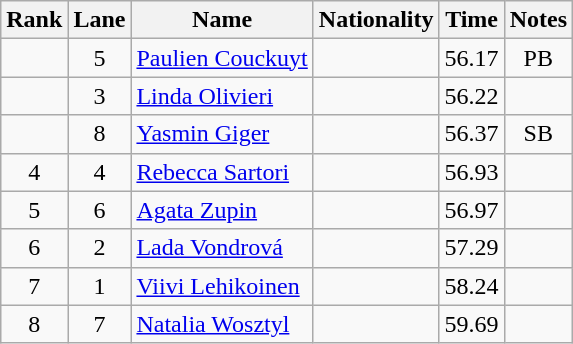<table class="wikitable sortable" style="text-align:center">
<tr>
<th>Rank</th>
<th>Lane</th>
<th>Name</th>
<th>Nationality</th>
<th>Time</th>
<th>Notes</th>
</tr>
<tr>
<td></td>
<td>5</td>
<td align=left><a href='#'>Paulien Couckuyt</a></td>
<td align=left></td>
<td>56.17</td>
<td>PB</td>
</tr>
<tr>
<td></td>
<td>3</td>
<td align=left><a href='#'>Linda Olivieri</a></td>
<td align=left></td>
<td>56.22</td>
<td></td>
</tr>
<tr>
<td></td>
<td>8</td>
<td align=left><a href='#'>Yasmin Giger</a></td>
<td align=left></td>
<td>56.37</td>
<td>SB</td>
</tr>
<tr>
<td>4</td>
<td>4</td>
<td align=left><a href='#'>Rebecca Sartori</a></td>
<td align=left></td>
<td>56.93</td>
<td></td>
</tr>
<tr>
<td>5</td>
<td>6</td>
<td align=left><a href='#'>Agata Zupin</a></td>
<td align=left></td>
<td>56.97</td>
<td></td>
</tr>
<tr>
<td>6</td>
<td>2</td>
<td align=left><a href='#'>Lada Vondrová</a></td>
<td align=left></td>
<td>57.29</td>
<td></td>
</tr>
<tr>
<td>7</td>
<td>1</td>
<td align=left><a href='#'>Viivi Lehikoinen</a></td>
<td align=left></td>
<td>58.24</td>
<td></td>
</tr>
<tr>
<td>8</td>
<td>7</td>
<td align=left><a href='#'>Natalia Wosztyl</a></td>
<td align=left></td>
<td>59.69</td>
<td></td>
</tr>
</table>
